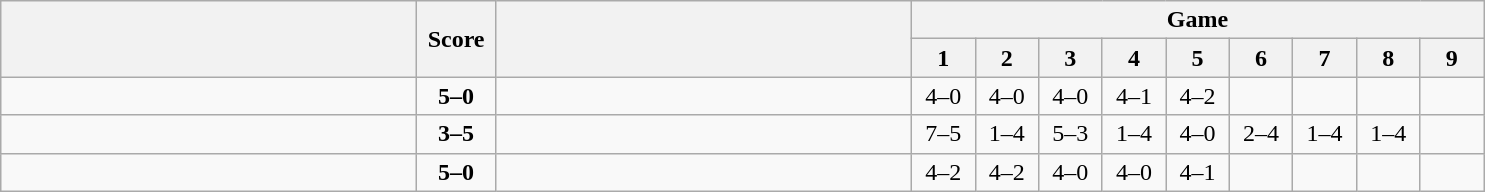<table class="wikitable" style="text-align: center;">
<tr>
<th rowspan=2 align="right" width="270"></th>
<th rowspan=2 width="45">Score</th>
<th rowspan=2 align="left" width="270"></th>
<th colspan=9>Game</th>
</tr>
<tr>
<th width="35">1</th>
<th width="35">2</th>
<th width="35">3</th>
<th width="35">4</th>
<th width="35">5</th>
<th width="35">6</th>
<th width="35">7</th>
<th width="35">8</th>
<th width="35">9</th>
</tr>
<tr>
<td align=left><strong><br></strong></td>
<td align=center><strong>5–0</strong></td>
<td align=left><br></td>
<td>4–0</td>
<td>4–0</td>
<td>4–0</td>
<td>4–1</td>
<td>4–2</td>
<td></td>
<td></td>
<td></td>
<td></td>
</tr>
<tr>
<td align=left><br></td>
<td align=center><strong>3–5</strong></td>
<td align=left><strong><br></strong></td>
<td>7–5</td>
<td>1–4</td>
<td>5–3</td>
<td>1–4</td>
<td>4–0</td>
<td>2–4</td>
<td>1–4</td>
<td>1–4</td>
<td></td>
</tr>
<tr>
<td align=left><strong><br></strong></td>
<td align=center><strong>5–0</strong></td>
<td align=left><br></td>
<td>4–2</td>
<td>4–2</td>
<td>4–0</td>
<td>4–0</td>
<td>4–1</td>
<td></td>
<td></td>
<td></td>
<td></td>
</tr>
</table>
